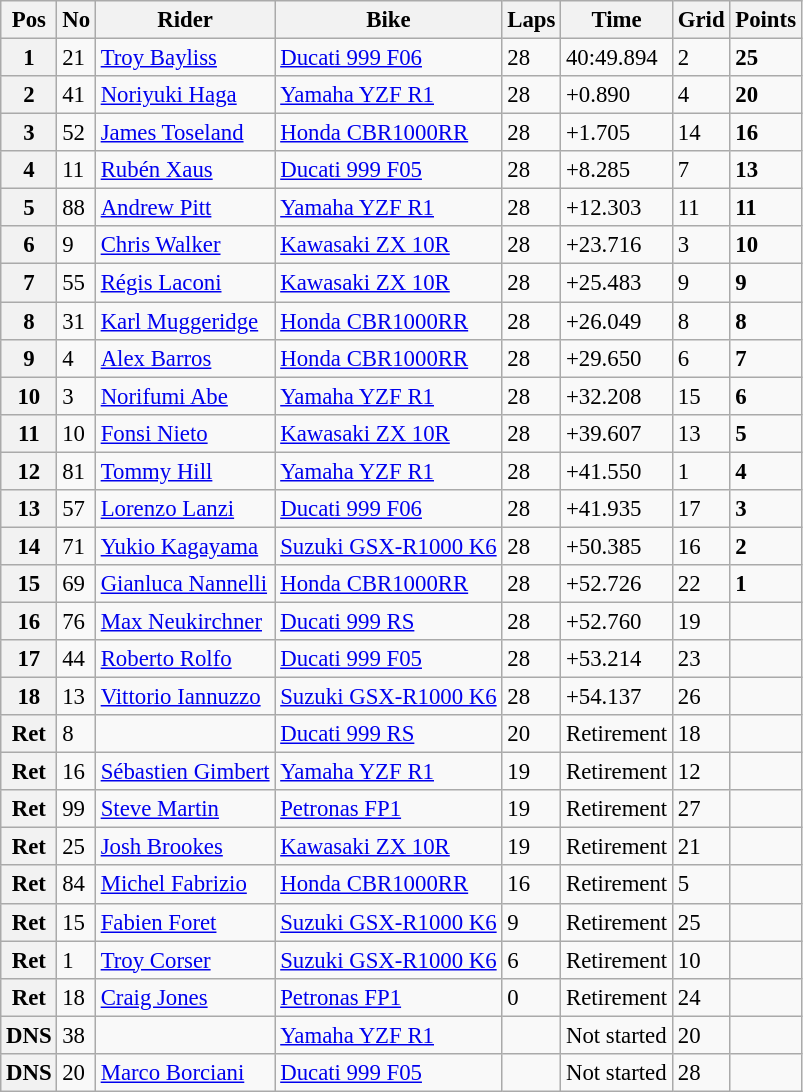<table class="wikitable" style="font-size: 95%;">
<tr>
<th>Pos</th>
<th>No</th>
<th>Rider</th>
<th>Bike</th>
<th>Laps</th>
<th>Time</th>
<th>Grid</th>
<th>Points</th>
</tr>
<tr>
<th>1</th>
<td>21</td>
<td> <a href='#'>Troy Bayliss</a></td>
<td><a href='#'>Ducati 999 F06</a></td>
<td>28</td>
<td>40:49.894</td>
<td>2</td>
<td><strong>25</strong></td>
</tr>
<tr>
<th>2</th>
<td>41</td>
<td> <a href='#'>Noriyuki Haga</a></td>
<td><a href='#'>Yamaha YZF R1</a></td>
<td>28</td>
<td>+0.890</td>
<td>4</td>
<td><strong>20</strong></td>
</tr>
<tr>
<th>3</th>
<td>52</td>
<td> <a href='#'>James Toseland</a></td>
<td><a href='#'>Honda CBR1000RR</a></td>
<td>28</td>
<td>+1.705</td>
<td>14</td>
<td><strong>16</strong></td>
</tr>
<tr>
<th>4</th>
<td>11</td>
<td> <a href='#'>Rubén Xaus</a></td>
<td><a href='#'>Ducati 999 F05</a></td>
<td>28</td>
<td>+8.285</td>
<td>7</td>
<td><strong>13</strong></td>
</tr>
<tr>
<th>5</th>
<td>88</td>
<td> <a href='#'>Andrew Pitt</a></td>
<td><a href='#'>Yamaha YZF R1</a></td>
<td>28</td>
<td>+12.303</td>
<td>11</td>
<td><strong>11</strong></td>
</tr>
<tr>
<th>6</th>
<td>9</td>
<td> <a href='#'>Chris Walker</a></td>
<td><a href='#'>Kawasaki ZX 10R</a></td>
<td>28</td>
<td>+23.716</td>
<td>3</td>
<td><strong>10</strong></td>
</tr>
<tr>
<th>7</th>
<td>55</td>
<td> <a href='#'>Régis Laconi</a></td>
<td><a href='#'>Kawasaki ZX 10R</a></td>
<td>28</td>
<td>+25.483</td>
<td>9</td>
<td><strong>9</strong></td>
</tr>
<tr>
<th>8</th>
<td>31</td>
<td> <a href='#'>Karl Muggeridge</a></td>
<td><a href='#'>Honda CBR1000RR</a></td>
<td>28</td>
<td>+26.049</td>
<td>8</td>
<td><strong>8</strong></td>
</tr>
<tr>
<th>9</th>
<td>4</td>
<td> <a href='#'>Alex Barros</a></td>
<td><a href='#'>Honda CBR1000RR</a></td>
<td>28</td>
<td>+29.650</td>
<td>6</td>
<td><strong>7</strong></td>
</tr>
<tr>
<th>10</th>
<td>3</td>
<td> <a href='#'>Norifumi Abe</a></td>
<td><a href='#'>Yamaha YZF R1</a></td>
<td>28</td>
<td>+32.208</td>
<td>15</td>
<td><strong>6</strong></td>
</tr>
<tr>
<th>11</th>
<td>10</td>
<td> <a href='#'>Fonsi Nieto</a></td>
<td><a href='#'>Kawasaki ZX 10R</a></td>
<td>28</td>
<td>+39.607</td>
<td>13</td>
<td><strong>5</strong></td>
</tr>
<tr>
<th>12</th>
<td>81</td>
<td> <a href='#'>Tommy Hill</a></td>
<td><a href='#'>Yamaha YZF R1</a></td>
<td>28</td>
<td>+41.550</td>
<td>1</td>
<td><strong>4</strong></td>
</tr>
<tr>
<th>13</th>
<td>57</td>
<td> <a href='#'>Lorenzo Lanzi</a></td>
<td><a href='#'>Ducati 999 F06</a></td>
<td>28</td>
<td>+41.935</td>
<td>17</td>
<td><strong>3</strong></td>
</tr>
<tr>
<th>14</th>
<td>71</td>
<td> <a href='#'>Yukio Kagayama</a></td>
<td><a href='#'>Suzuki GSX-R1000 K6</a></td>
<td>28</td>
<td>+50.385</td>
<td>16</td>
<td><strong>2</strong></td>
</tr>
<tr>
<th>15</th>
<td>69</td>
<td> <a href='#'>Gianluca Nannelli</a></td>
<td><a href='#'>Honda CBR1000RR</a></td>
<td>28</td>
<td>+52.726</td>
<td>22</td>
<td><strong>1</strong></td>
</tr>
<tr>
<th>16</th>
<td>76</td>
<td> <a href='#'>Max Neukirchner</a></td>
<td><a href='#'>Ducati 999 RS</a></td>
<td>28</td>
<td>+52.760</td>
<td>19</td>
<td></td>
</tr>
<tr>
<th>17</th>
<td>44</td>
<td> <a href='#'>Roberto Rolfo</a></td>
<td><a href='#'>Ducati 999 F05</a></td>
<td>28</td>
<td>+53.214</td>
<td>23</td>
<td></td>
</tr>
<tr>
<th>18</th>
<td>13</td>
<td> <a href='#'>Vittorio Iannuzzo</a></td>
<td><a href='#'>Suzuki GSX-R1000 K6</a></td>
<td>28</td>
<td>+54.137</td>
<td>26</td>
<td></td>
</tr>
<tr>
<th>Ret</th>
<td>8</td>
<td> </td>
<td><a href='#'>Ducati 999 RS</a></td>
<td>20</td>
<td>Retirement</td>
<td>18</td>
<td></td>
</tr>
<tr>
<th>Ret</th>
<td>16</td>
<td> <a href='#'>Sébastien Gimbert</a></td>
<td><a href='#'>Yamaha YZF R1</a></td>
<td>19</td>
<td>Retirement</td>
<td>12</td>
<td></td>
</tr>
<tr>
<th>Ret</th>
<td>99</td>
<td> <a href='#'>Steve Martin</a></td>
<td><a href='#'>Petronas FP1</a></td>
<td>19</td>
<td>Retirement</td>
<td>27</td>
<td></td>
</tr>
<tr>
<th>Ret</th>
<td>25</td>
<td> <a href='#'>Josh Brookes</a></td>
<td><a href='#'>Kawasaki ZX 10R</a></td>
<td>19</td>
<td>Retirement</td>
<td>21</td>
<td></td>
</tr>
<tr>
<th>Ret</th>
<td>84</td>
<td> <a href='#'>Michel Fabrizio</a></td>
<td><a href='#'>Honda CBR1000RR</a></td>
<td>16</td>
<td>Retirement</td>
<td>5</td>
<td></td>
</tr>
<tr>
<th>Ret</th>
<td>15</td>
<td> <a href='#'>Fabien Foret</a></td>
<td><a href='#'>Suzuki GSX-R1000 K6</a></td>
<td>9</td>
<td>Retirement</td>
<td>25</td>
<td></td>
</tr>
<tr>
<th>Ret</th>
<td>1</td>
<td> <a href='#'>Troy Corser</a></td>
<td><a href='#'>Suzuki GSX-R1000 K6</a></td>
<td>6</td>
<td>Retirement</td>
<td>10</td>
<td></td>
</tr>
<tr>
<th>Ret</th>
<td>18</td>
<td> <a href='#'>Craig Jones</a></td>
<td><a href='#'>Petronas FP1</a></td>
<td>0</td>
<td>Retirement</td>
<td>24</td>
<td></td>
</tr>
<tr>
<th>DNS</th>
<td>38</td>
<td> </td>
<td><a href='#'>Yamaha YZF R1</a></td>
<td></td>
<td>Not started</td>
<td>20</td>
<td></td>
</tr>
<tr>
<th>DNS</th>
<td>20</td>
<td> <a href='#'>Marco Borciani</a></td>
<td><a href='#'>Ducati 999 F05</a></td>
<td></td>
<td>Not started</td>
<td>28</td>
<td></td>
</tr>
</table>
